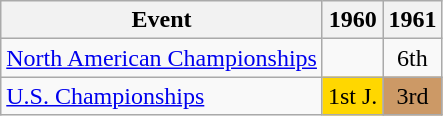<table class="wikitable">
<tr>
<th>Event</th>
<th>1960</th>
<th>1961</th>
</tr>
<tr>
<td><a href='#'>North American Championships</a></td>
<td></td>
<td align="center">6th</td>
</tr>
<tr>
<td><a href='#'>U.S. Championships</a></td>
<td align="center" bgcolor="gold">1st J.</td>
<td align="center" bgcolor="cc9966">3rd</td>
</tr>
</table>
